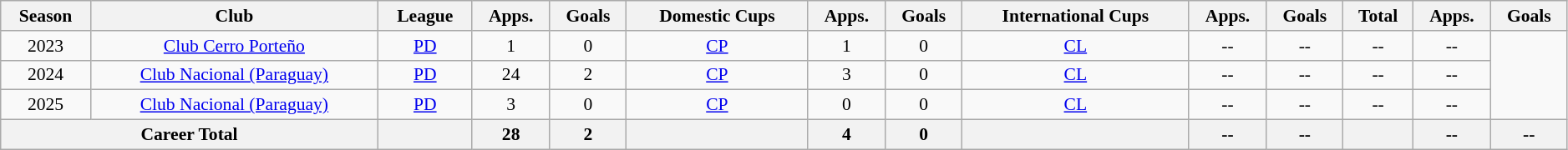<table class="wikitable" style="font-size:90%;width:99%;text-align:center;">
<tr>
<th>Season</th>
<th>Club</th>
<th>League</th>
<th>Apps.</th>
<th>Goals</th>
<th>Domestic Cups</th>
<th>Apps.</th>
<th>Goals</th>
<th>International Cups</th>
<th>Apps.</th>
<th>Goals</th>
<th>Total</th>
<th>Apps.</th>
<th>Goals</th>
</tr>
<tr>
<td>2023</td>
<td><a href='#'>Club Cerro Porteño</a></td>
<td><a href='#'>PD</a></td>
<td>1</td>
<td>0</td>
<td><a href='#'>CP</a></td>
<td>1</td>
<td>0</td>
<td><a href='#'>CL</a></td>
<td>--</td>
<td>--</td>
<td>--</td>
<td>--</td>
</tr>
<tr>
<td>2024</td>
<td><a href='#'>Club Nacional (Paraguay)</a></td>
<td><a href='#'>PD</a></td>
<td>24</td>
<td>2</td>
<td><a href='#'>CP</a></td>
<td>3</td>
<td>0</td>
<td><a href='#'>CL</a></td>
<td>--</td>
<td>--</td>
<td>--</td>
<td>--</td>
</tr>
<tr>
<td>2025</td>
<td><a href='#'>Club Nacional (Paraguay)</a></td>
<td><a href='#'>PD</a></td>
<td>3</td>
<td>0</td>
<td><a href='#'>CP</a></td>
<td>0</td>
<td>0</td>
<td><a href='#'>CL</a></td>
<td>--</td>
<td>--</td>
<td>--</td>
<td>--</td>
</tr>
<tr>
<th colspan="2">Career Total</th>
<th></th>
<th>28</th>
<th>2</th>
<th></th>
<th>4</th>
<th>0</th>
<th></th>
<th>--</th>
<th>--</th>
<th></th>
<th>--</th>
<th>--</th>
</tr>
</table>
